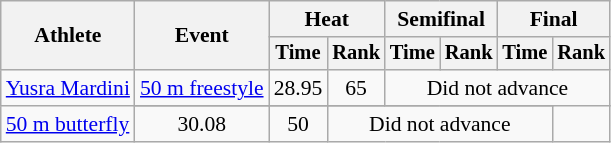<table class=wikitable style="font-size:90%">
<tr>
<th rowspan="2">Athlete</th>
<th rowspan="2">Event</th>
<th colspan="2">Heat</th>
<th colspan="2">Semifinal</th>
<th colspan="2">Final</th>
</tr>
<tr style="font-size:95%">
<th>Time</th>
<th>Rank</th>
<th>Time</th>
<th>Rank</th>
<th>Time</th>
<th>Rank</th>
</tr>
<tr style="text-align:center">
<td style="text-align:left" rowspan=2><a href='#'>Yusra Mardini</a></td>
<td style="text-align:left"><a href='#'>50 m freestyle</a></td>
<td>28.95</td>
<td>65</td>
<td colspan=4>Did not advance</td>
</tr>
<tr>
</tr>
<tr style="text-align:center">
<td style="text-align:left"><a href='#'>50 m butterfly</a></td>
<td>30.08</td>
<td>50</td>
<td colspan=4>Did not advance</td>
</tr>
</table>
